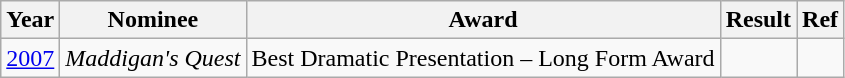<table class="wikitable">
<tr>
<th>Year</th>
<th>Nominee</th>
<th>Award</th>
<th>Result</th>
<th>Ref</th>
</tr>
<tr>
<td><a href='#'>2007</a></td>
<td><em>Maddigan's Quest</em></td>
<td>Best Dramatic Presentation – Long Form Award</td>
<td></td>
<td></td>
</tr>
</table>
